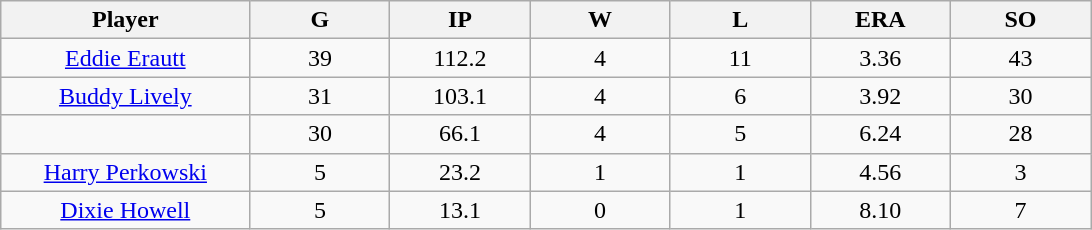<table class="wikitable sortable">
<tr>
<th bgcolor="#DDDDFF" width="16%">Player</th>
<th bgcolor="#DDDDFF" width="9%">G</th>
<th bgcolor="#DDDDFF" width="9%">IP</th>
<th bgcolor="#DDDDFF" width="9%">W</th>
<th bgcolor="#DDDDFF" width="9%">L</th>
<th bgcolor="#DDDDFF" width="9%">ERA</th>
<th bgcolor="#DDDDFF" width="9%">SO</th>
</tr>
<tr align="center">
<td><a href='#'>Eddie Erautt</a></td>
<td>39</td>
<td>112.2</td>
<td>4</td>
<td>11</td>
<td>3.36</td>
<td>43</td>
</tr>
<tr align=center>
<td><a href='#'>Buddy Lively</a></td>
<td>31</td>
<td>103.1</td>
<td>4</td>
<td>6</td>
<td>3.92</td>
<td>30</td>
</tr>
<tr align=center>
<td></td>
<td>30</td>
<td>66.1</td>
<td>4</td>
<td>5</td>
<td>6.24</td>
<td>28</td>
</tr>
<tr align="center">
<td><a href='#'>Harry Perkowski</a></td>
<td>5</td>
<td>23.2</td>
<td>1</td>
<td>1</td>
<td>4.56</td>
<td>3</td>
</tr>
<tr align=center>
<td><a href='#'>Dixie Howell</a></td>
<td>5</td>
<td>13.1</td>
<td>0</td>
<td>1</td>
<td>8.10</td>
<td>7</td>
</tr>
</table>
